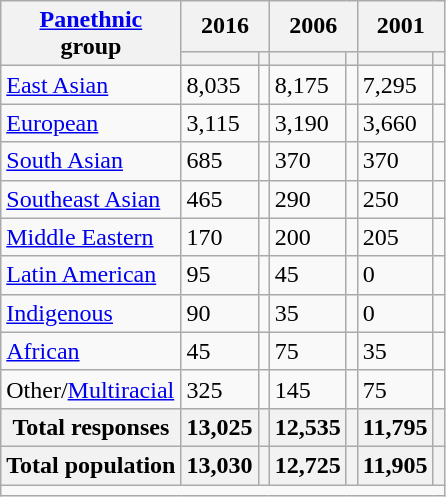<table class="wikitable sortable">
<tr>
<th rowspan="2"><a href='#'>Panethnic</a><br>group</th>
<th colspan="2">2016</th>
<th colspan="2">2006</th>
<th colspan="2">2001</th>
</tr>
<tr>
<th><a href='#'></a></th>
<th></th>
<th></th>
<th></th>
<th></th>
<th></th>
</tr>
<tr>
<td><a href='#'>East Asian</a></td>
<td>8,035</td>
<td></td>
<td>8,175</td>
<td></td>
<td>7,295</td>
<td></td>
</tr>
<tr>
<td><a href='#'>European</a></td>
<td>3,115</td>
<td></td>
<td>3,190</td>
<td></td>
<td>3,660</td>
<td></td>
</tr>
<tr>
<td><a href='#'>South Asian</a></td>
<td>685</td>
<td></td>
<td>370</td>
<td></td>
<td>370</td>
<td></td>
</tr>
<tr>
<td><a href='#'>Southeast Asian</a></td>
<td>465</td>
<td></td>
<td>290</td>
<td></td>
<td>250</td>
<td></td>
</tr>
<tr>
<td><a href='#'>Middle Eastern</a></td>
<td>170</td>
<td></td>
<td>200</td>
<td></td>
<td>205</td>
<td></td>
</tr>
<tr>
<td><a href='#'>Latin American</a></td>
<td>95</td>
<td></td>
<td>45</td>
<td></td>
<td>0</td>
<td></td>
</tr>
<tr>
<td><a href='#'>Indigenous</a></td>
<td>90</td>
<td></td>
<td>35</td>
<td></td>
<td>0</td>
<td></td>
</tr>
<tr>
<td><a href='#'>African</a></td>
<td>45</td>
<td></td>
<td>75</td>
<td></td>
<td>35</td>
<td></td>
</tr>
<tr>
<td>Other/<a href='#'>Multiracial</a></td>
<td>325</td>
<td></td>
<td>145</td>
<td></td>
<td>75</td>
<td></td>
</tr>
<tr>
<th>Total responses</th>
<th>13,025</th>
<th></th>
<th>12,535</th>
<th></th>
<th>11,795</th>
<th></th>
</tr>
<tr>
<th>Total population</th>
<th>13,030</th>
<th></th>
<th>12,725</th>
<th></th>
<th>11,905</th>
<th></th>
</tr>
<tr class="sortbottom">
<td colspan="10"></td>
</tr>
</table>
